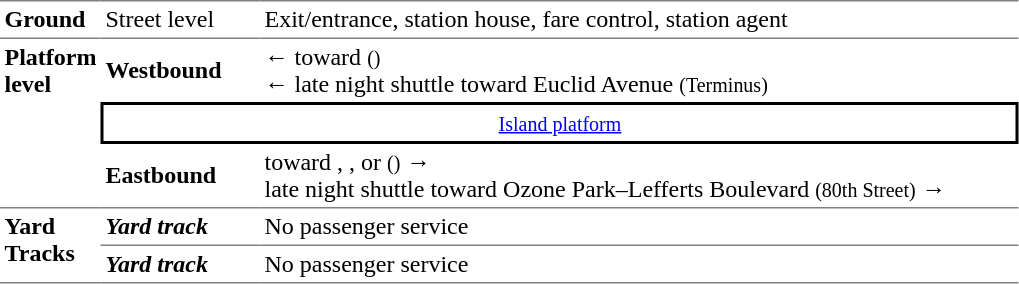<table table border=0 cellspacing=0 cellpadding=3>
<tr>
<td style="border-top:solid 1px gray;" width=50><strong>Ground</strong></td>
<td style="border-top:solid 1px gray;" width=100>Street level</td>
<td style="border-top:solid 1px gray;" width=500>Exit/entrance, station house, fare control, station agent</td>
</tr>
<tr>
<td style="border-top:solid 1px gray;border-bottom:solid 1px gray;" rowspan=3 valign=top><strong>Platform level</strong></td>
<td style="border-top:solid 1px gray;"><span><strong>Westbound</strong></span></td>
<td style="border-top:solid 1px gray;">←  toward  <small>()</small><br>←  late night shuttle toward Euclid Avenue <small>(Terminus)</small></td>
</tr>
<tr>
<td style="border-top:solid 2px black;border-right:solid 2px black;border-left:solid 2px black;border-bottom:solid 2px black;text-align:center;" colspan=2><small><a href='#'>Island platform</a></small></td>
</tr>
<tr>
<td style="border-bottom:solid 1px gray;"><span><strong>Eastbound</strong></span></td>
<td style="border-bottom:solid 1px gray;">  toward , , or  <small>()</small> →<br>  late night shuttle toward Ozone Park–Lefferts Boulevard <small>(80th Street)</small> →</td>
</tr>
<tr>
<td style="border-bottom:solid 1px gray;" rowspan=2 valign=top><strong>Yard Tracks</strong></td>
<td style="border-bottom:solid 1px gray;"><strong><em>Yard track</em></strong></td>
<td style="border-bottom:solid 1px gray;"> No passenger service</td>
</tr>
<tr>
<td style="border-bottom:solid 1px gray;"><strong><em>Yard track</em></strong></td>
<td style="border-bottom:solid 1px gray;"> No passenger service</td>
</tr>
</table>
